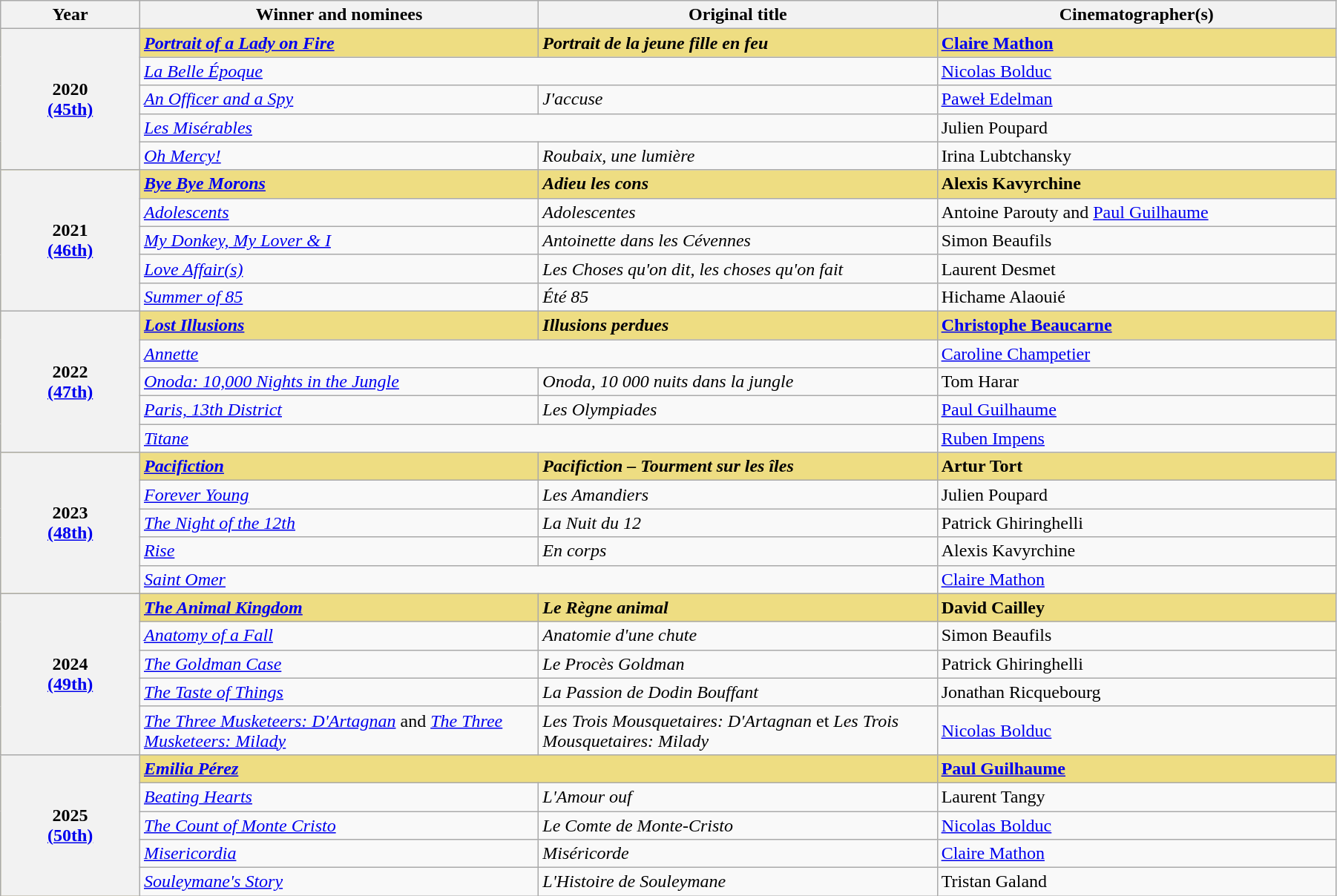<table class="wikitable" width="95%" cellpadding="5">
<tr>
<th width="100">Year</th>
<th width="300">Winner and nominees</th>
<th width="300">Original title</th>
<th width="300">Cinematographer(s)</th>
</tr>
<tr style="background:#eedd82;">
<th rowspan="5">2020<br><a href='#'>(45th)</a></th>
<td><strong><em><a href='#'>Portrait of a Lady on Fire</a></em></strong></td>
<td><strong><em>Portrait de la jeune fille en feu</em></strong></td>
<td><strong><a href='#'>Claire Mathon</a></strong></td>
</tr>
<tr>
<td colspan="2"><em><a href='#'>La Belle Époque</a></em></td>
<td><a href='#'>Nicolas Bolduc</a></td>
</tr>
<tr>
<td><em><a href='#'>An Officer and a Spy</a></em></td>
<td><em>J'accuse</em></td>
<td><a href='#'>Paweł Edelman</a></td>
</tr>
<tr>
<td colspan="2"><em><a href='#'>Les Misérables</a></em></td>
<td>Julien Poupard</td>
</tr>
<tr>
<td><em><a href='#'>Oh Mercy!</a></em></td>
<td><em>Roubaix, une lumière</em></td>
<td>Irina Lubtchansky</td>
</tr>
<tr style="background:#eedd82;">
<th rowspan="5">2021<br><a href='#'>(46th)</a><br></th>
<td><strong><em><a href='#'>Bye Bye Morons</a></em></strong></td>
<td><strong><em>Adieu les cons</em></strong></td>
<td><strong>Alexis Kavyrchine</strong></td>
</tr>
<tr>
<td><em><a href='#'>Adolescents</a></em></td>
<td><em>Adolescentes</em></td>
<td>Antoine Parouty and <a href='#'>Paul Guilhaume</a></td>
</tr>
<tr>
<td><em><a href='#'>My Donkey, My Lover & I</a></em></td>
<td><em>Antoinette dans les Cévennes</em></td>
<td>Simon Beaufils</td>
</tr>
<tr>
<td><em><a href='#'>Love Affair(s)</a></em></td>
<td><em>Les Choses qu'on dit, les choses qu'on fait</em></td>
<td>Laurent Desmet</td>
</tr>
<tr>
<td><em><a href='#'>Summer of 85</a></em></td>
<td><em>Été 85</em></td>
<td>Hichame Alaouié</td>
</tr>
<tr style="background:#eedd82;">
<th rowspan="5">2022<br><a href='#'>(47th)</a></th>
<td><strong><em><a href='#'>Lost Illusions</a></em></strong></td>
<td><strong><em>Illusions perdues</em></strong></td>
<td><strong><a href='#'>Christophe Beaucarne</a></strong></td>
</tr>
<tr>
<td colspan="2"><em><a href='#'>Annette</a></em></td>
<td><a href='#'>Caroline Champetier</a></td>
</tr>
<tr>
<td><em><a href='#'>Onoda: 10,000 Nights in the Jungle</a></em></td>
<td><em>Onoda, 10 000 nuits dans la jungle</em></td>
<td>Tom Harar</td>
</tr>
<tr>
<td><em><a href='#'>Paris, 13th District</a></em></td>
<td><em>Les Olympiades</em></td>
<td><a href='#'>Paul Guilhaume</a></td>
</tr>
<tr>
<td colspan="2"><em><a href='#'>Titane</a></em></td>
<td><a href='#'>Ruben Impens</a></td>
</tr>
<tr style="background:#eedd82;">
<th rowspan="5">2023<br><a href='#'>(48th)</a></th>
<td><strong><em><a href='#'>Pacifiction</a></em></strong></td>
<td><strong><em>Pacifiction – Tourment sur les îles</em></strong></td>
<td><strong>Artur Tort</strong></td>
</tr>
<tr>
<td><em><a href='#'>Forever Young</a></em></td>
<td><em>Les Amandiers</em></td>
<td>Julien Poupard</td>
</tr>
<tr>
<td><em><a href='#'>The Night of the 12th</a></em></td>
<td><em>La Nuit du 12</em></td>
<td>Patrick Ghiringhelli</td>
</tr>
<tr>
<td><em><a href='#'>Rise</a></em></td>
<td><em>En corps</em></td>
<td>Alexis Kavyrchine</td>
</tr>
<tr>
<td colspan="2"><em><a href='#'>Saint Omer</a></em></td>
<td><a href='#'>Claire Mathon</a></td>
</tr>
<tr style="background:#eedd82;">
<th rowspan="5">2024<br><a href='#'>(49th)</a></th>
<td><strong><em><a href='#'>The Animal Kingdom</a></em></strong></td>
<td><strong><em>Le Règne animal</em></strong></td>
<td><strong>David Cailley</strong></td>
</tr>
<tr>
<td><em><a href='#'>Anatomy of a Fall</a></em></td>
<td><em>Anatomie d'une chute</em></td>
<td>Simon Beaufils</td>
</tr>
<tr>
<td><em><a href='#'>The Goldman Case</a></em></td>
<td><em>Le Procès Goldman</em></td>
<td>Patrick Ghiringhelli</td>
</tr>
<tr>
<td><em><a href='#'>The Taste of Things</a></em></td>
<td><em>La Passion de Dodin Bouffant</em></td>
<td>Jonathan Ricquebourg</td>
</tr>
<tr>
<td><em><a href='#'>The Three Musketeers: D'Artagnan</a></em> and <em><a href='#'>The Three Musketeers: Milady</a> </em></td>
<td><em>Les Trois Mousquetaires: D'Artagnan</em> et <em>Les Trois Mousquetaires: Milady</em></td>
<td><a href='#'>Nicolas Bolduc</a></td>
</tr>
<tr style="background:#eedd82;">
<th rowspan="5">2025<br><a href='#'>(50th)</a></th>
<td colspan="2"><em><a href='#'><strong>Emilia Pérez</strong></a></em></td>
<td><strong><a href='#'>Paul Guilhaume</a></strong></td>
</tr>
<tr>
<td><em><a href='#'>Beating Hearts</a></em></td>
<td><em>L'Amour ouf</em></td>
<td>Laurent Tangy</td>
</tr>
<tr>
<td><em><a href='#'>The Count of Monte Cristo</a></em></td>
<td><em>Le Comte de Monte-Cristo</em></td>
<td><a href='#'>Nicolas Bolduc</a></td>
</tr>
<tr>
<td><em><a href='#'>Misericordia</a></em></td>
<td><em>Miséricorde</em></td>
<td><a href='#'>Claire Mathon</a></td>
</tr>
<tr>
<td><em><a href='#'>Souleymane's Story</a></em></td>
<td><em>L'Histoire de Souleymane</em></td>
<td>Tristan Galand</td>
</tr>
</table>
